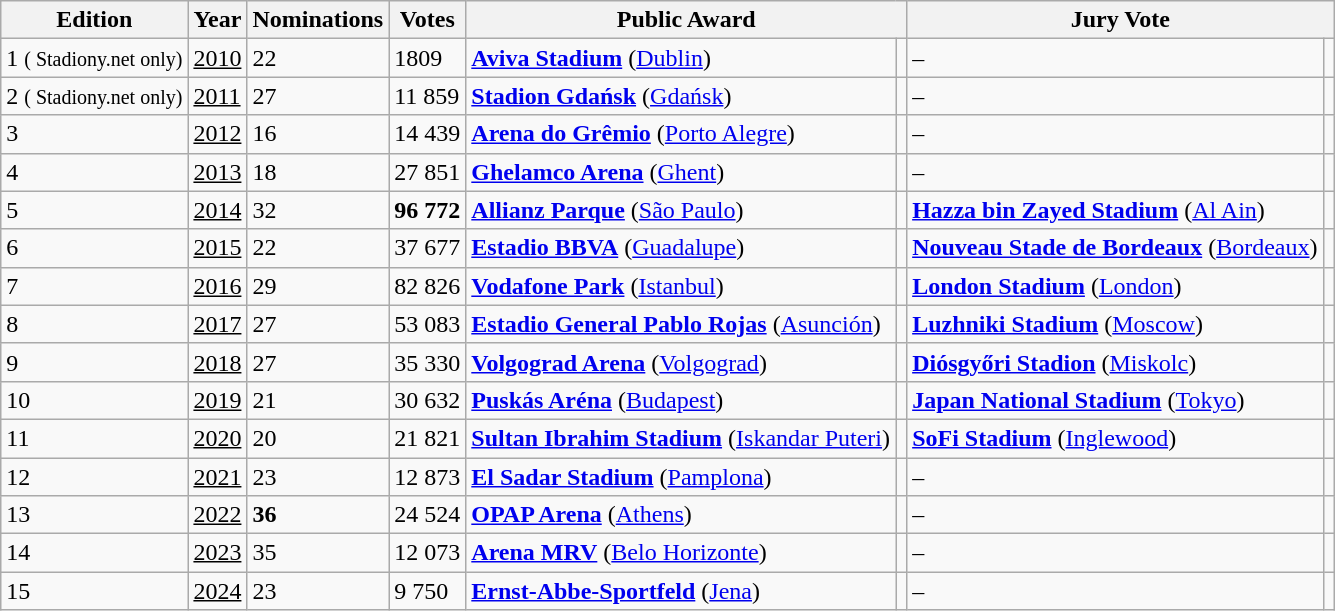<table align="center" class="wikitable sortable">
<tr>
<th>Edition</th>
<th>Year</th>
<th>Nominations</th>
<th>Votes</th>
<th class="unsortable" colspan=2>Public Award</th>
<th class="unsortable" style:text-align=center colspan=2>Jury Vote</th>
</tr>
<tr>
<td>1 <small>( Stadiony.net only)</small></td>
<td><u>2010</u></td>
<td>22</td>
<td>1809</td>
<td> <strong><a href='#'>Aviva Stadium</a></strong> (<a href='#'>Dublin</a>)</td>
<td></td>
<td>–</td>
<td></td>
</tr>
<tr>
<td>2 <small>( Stadiony.net only)</small></td>
<td><u>2011</u></td>
<td>27</td>
<td>11 859</td>
<td> <strong><a href='#'>Stadion Gdańsk</a></strong> (<a href='#'>Gdańsk</a>)</td>
<td></td>
<td>–</td>
<td></td>
</tr>
<tr>
<td>3</td>
<td><u>2012</u></td>
<td>16</td>
<td>14 439</td>
<td> <strong><a href='#'>Arena do Grêmio</a></strong> (<a href='#'>Porto Alegre</a>)</td>
<td></td>
<td>–</td>
<td></td>
</tr>
<tr>
<td>4</td>
<td><u>2013</u></td>
<td>18</td>
<td>27 851</td>
<td> <strong><a href='#'>Ghelamco Arena</a></strong> (<a href='#'>Ghent</a>)</td>
<td></td>
<td>–</td>
<td></td>
</tr>
<tr>
<td>5</td>
<td><u>2014</u></td>
<td>32</td>
<td><strong>96 772</strong></td>
<td> <strong><a href='#'>Allianz Parque</a></strong> (<a href='#'>São Paulo</a>)</td>
<td></td>
<td> <strong><a href='#'>Hazza bin Zayed Stadium</a></strong> (<a href='#'>Al Ain</a>)</td>
<td></td>
</tr>
<tr>
<td>6</td>
<td><u>2015</u></td>
<td>22</td>
<td>37 677</td>
<td> <strong><a href='#'>Estadio BBVA</a></strong> (<a href='#'>Guadalupe</a>)</td>
<td></td>
<td> <strong><a href='#'>Nouveau Stade de Bordeaux</a></strong> (<a href='#'>Bordeaux</a>)</td>
<td></td>
</tr>
<tr>
<td>7</td>
<td><u>2016</u></td>
<td>29</td>
<td>82 826</td>
<td> <strong><a href='#'>Vodafone Park</a></strong> (<a href='#'>Istanbul</a>)</td>
<td></td>
<td> <strong><a href='#'>London Stadium</a></strong> (<a href='#'>London</a>)</td>
<td></td>
</tr>
<tr>
<td>8</td>
<td><u>2017</u></td>
<td>27</td>
<td>53 083</td>
<td> <strong><a href='#'>Estadio General Pablo Rojas</a></strong> (<a href='#'>Asunción</a>)</td>
<td></td>
<td> <strong><a href='#'>Luzhniki Stadium</a></strong> (<a href='#'>Moscow</a>)</td>
<td></td>
</tr>
<tr>
<td>9</td>
<td><u>2018</u></td>
<td>27</td>
<td>35 330</td>
<td> <strong><a href='#'>Volgograd Arena</a></strong> (<a href='#'>Volgograd</a>)</td>
<td></td>
<td> <strong><a href='#'>Diósgyőri Stadion</a></strong> (<a href='#'>Miskolc</a>)</td>
<td></td>
</tr>
<tr>
<td>10</td>
<td><u>2019</u></td>
<td>21</td>
<td>30 632</td>
<td> <strong><a href='#'>Puskás Aréna</a></strong> (<a href='#'>Budapest</a>)</td>
<td></td>
<td> <strong><a href='#'>Japan National Stadium</a></strong> (<a href='#'>Tokyo</a>)</td>
<td></td>
</tr>
<tr>
<td>11</td>
<td><u>2020</u></td>
<td>20</td>
<td>21 821</td>
<td> <strong><a href='#'>Sultan Ibrahim Stadium</a></strong> (<a href='#'>Iskandar Puteri</a>)</td>
<td></td>
<td> <strong><a href='#'>SoFi Stadium</a></strong> (<a href='#'>Inglewood</a>)</td>
<td></td>
</tr>
<tr>
<td>12</td>
<td><u>2021</u></td>
<td>23</td>
<td>12 873</td>
<td> <strong><a href='#'>El Sadar Stadium</a></strong> (<a href='#'>Pamplona</a>)</td>
<td></td>
<td>–</td>
<td></td>
</tr>
<tr>
<td>13</td>
<td><u>2022</u></td>
<td><strong>36</strong></td>
<td>24 524</td>
<td> <strong><a href='#'>OPAP Arena</a></strong> (<a href='#'>Athens</a>)</td>
<td></td>
<td>–</td>
<td></td>
</tr>
<tr>
<td>14</td>
<td><u>2023</u></td>
<td>35</td>
<td>12 073</td>
<td> <strong><a href='#'>Arena MRV</a></strong> (<a href='#'>Belo Horizonte</a>)</td>
<td></td>
<td>–</td>
<td></td>
</tr>
<tr>
<td>15</td>
<td><u>2024</u></td>
<td>23</td>
<td>9 750</td>
<td> <strong><a href='#'>Ernst-Abbe-Sportfeld</a></strong> (<a href='#'>Jena</a>)</td>
<td></td>
<td>–</td>
<td></td>
</tr>
</table>
